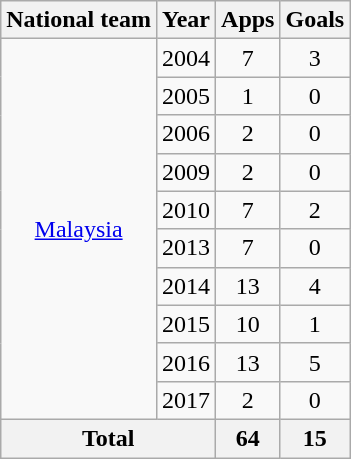<table class="wikitable" style="text-align:center">
<tr>
<th>National team</th>
<th>Year</th>
<th>Apps</th>
<th>Goals</th>
</tr>
<tr>
<td rowspan="10"><a href='#'>Malaysia</a></td>
<td>2004</td>
<td>7</td>
<td>3</td>
</tr>
<tr>
<td>2005</td>
<td>1</td>
<td>0</td>
</tr>
<tr>
<td>2006</td>
<td>2</td>
<td>0</td>
</tr>
<tr>
<td>2009</td>
<td>2</td>
<td>0</td>
</tr>
<tr>
<td>2010</td>
<td>7</td>
<td>2</td>
</tr>
<tr>
<td>2013</td>
<td>7</td>
<td>0</td>
</tr>
<tr>
<td>2014</td>
<td>13</td>
<td>4</td>
</tr>
<tr>
<td>2015</td>
<td>10</td>
<td>1</td>
</tr>
<tr>
<td>2016</td>
<td>13</td>
<td>5</td>
</tr>
<tr>
<td>2017</td>
<td>2</td>
<td>0</td>
</tr>
<tr>
<th colspan="2">Total</th>
<th>64</th>
<th>15</th>
</tr>
</table>
